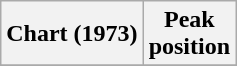<table class="wikitable sortable plainrowheaders">
<tr>
<th>Chart (1973)</th>
<th>Peak<br>position</th>
</tr>
<tr>
</tr>
</table>
